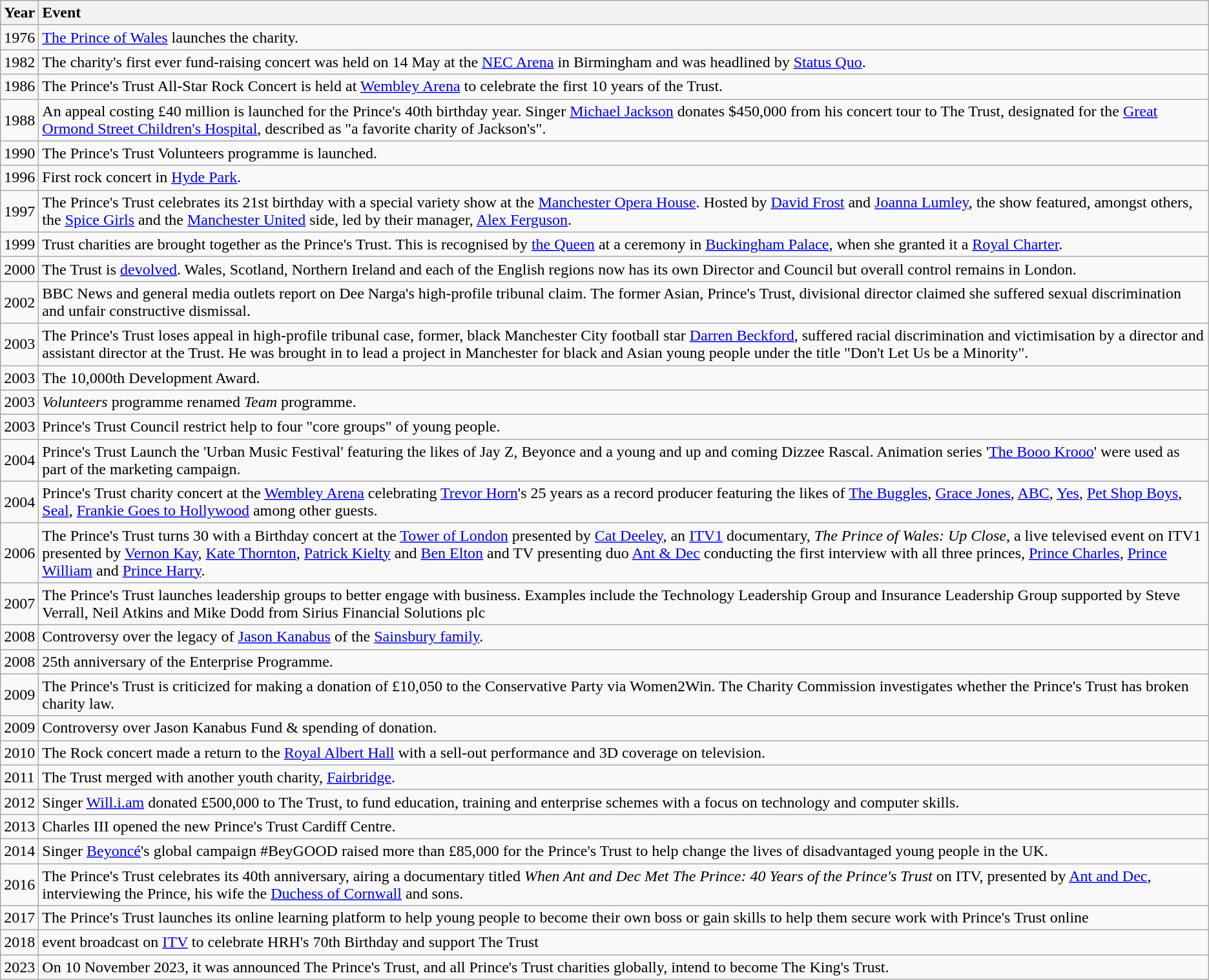<table class="wikitable">
<tr>
<th style="text-align:left">Year</th>
<th style="text-align:left">Event</th>
</tr>
<tr>
<td>1976</td>
<td><a href='#'>The Prince of Wales</a> launches the charity.</td>
</tr>
<tr>
<td>1982</td>
<td>The charity's first ever fund-raising concert was held on 14 May at the <a href='#'>NEC Arena</a> in Birmingham and was headlined by <a href='#'>Status Quo</a>.</td>
</tr>
<tr>
<td>1986</td>
<td>The Prince's Trust All-Star Rock Concert is held at <a href='#'>Wembley Arena</a> to celebrate the first 10 years of the Trust.</td>
</tr>
<tr>
<td>1988</td>
<td>An appeal costing £40 million is launched for the Prince's 40th birthday year. Singer <a href='#'>Michael Jackson</a> donates $450,000 from his concert tour to The Trust, designated for the <a href='#'>Great Ormond Street Children's Hospital</a>, described as "a favorite charity of Jackson's".</td>
</tr>
<tr>
<td>1990</td>
<td>The Prince's Trust Volunteers programme is launched.</td>
</tr>
<tr>
<td>1996</td>
<td>First rock concert in <a href='#'>Hyde Park</a>.</td>
</tr>
<tr>
<td>1997</td>
<td>The Prince's Trust celebrates its 21st birthday with a special variety show at the <a href='#'>Manchester Opera House</a>. Hosted by <a href='#'>David Frost</a> and <a href='#'>Joanna Lumley</a>, the show featured, amongst others, the <a href='#'>Spice Girls</a> and the <a href='#'>Manchester United</a> side, led by their manager, <a href='#'>Alex Ferguson</a>.</td>
</tr>
<tr>
<td>1999</td>
<td>Trust charities are brought together as the Prince's Trust. This is recognised by <a href='#'>the Queen</a> at a ceremony in <a href='#'>Buckingham Palace</a>, when she granted it a <a href='#'>Royal Charter</a>.</td>
</tr>
<tr>
<td>2000</td>
<td>The Trust is <a href='#'>devolved</a>. Wales, Scotland, Northern Ireland and each of the English regions now has its own Director and Council but overall control remains in London.</td>
</tr>
<tr>
<td>2002</td>
<td>BBC News and general media outlets report on Dee Narga's high-profile tribunal claim. The former Asian, Prince's Trust, divisional director claimed she suffered sexual discrimination and unfair constructive dismissal.</td>
</tr>
<tr>
<td>2003</td>
<td>The Prince's Trust loses appeal in high-profile tribunal case, former, black Manchester City football star <a href='#'>Darren Beckford</a>, suffered racial discrimination and victimisation by a director and assistant director at the Trust. He was brought in to lead a project in Manchester for black and Asian young people under the title "Don't Let Us be a Minority".</td>
</tr>
<tr>
<td>2003</td>
<td>The 10,000th Development Award.</td>
</tr>
<tr>
<td>2003</td>
<td><em>Volunteers</em> programme renamed <em>Team</em> programme.</td>
</tr>
<tr>
<td>2003</td>
<td>Prince's Trust Council restrict help to four "core groups" of young people.</td>
</tr>
<tr>
<td>2004</td>
<td>Prince's Trust Launch the 'Urban Music Festival' featuring the likes of Jay Z, Beyonce and a young and up and coming Dizzee Rascal. Animation series '<a href='#'>The Booo Krooo</a>' were used as part of the marketing campaign.</td>
</tr>
<tr>
<td>2004</td>
<td>Prince's Trust charity concert at the <a href='#'>Wembley Arena</a> celebrating <a href='#'>Trevor Horn</a>'s 25 years as a record producer featuring the likes of <a href='#'>The Buggles</a>, <a href='#'>Grace Jones</a>, <a href='#'>ABC</a>, <a href='#'>Yes</a>, <a href='#'>Pet Shop Boys</a>, <a href='#'>Seal</a>, <a href='#'>Frankie Goes to Hollywood</a> among other guests.</td>
</tr>
<tr>
<td>2006</td>
<td>The Prince's Trust turns 30 with a Birthday concert at the <a href='#'>Tower of London</a> presented by <a href='#'>Cat Deeley</a>, an <a href='#'>ITV1</a> documentary, <em>The Prince of Wales: Up Close</em>, a live televised event on ITV1 presented by <a href='#'>Vernon Kay</a>, <a href='#'>Kate Thornton</a>, <a href='#'>Patrick Kielty</a> and <a href='#'>Ben Elton</a> and TV presenting duo <a href='#'>Ant & Dec</a> conducting the first interview with all three princes, <a href='#'>Prince Charles</a>, <a href='#'>Prince William</a> and <a href='#'>Prince Harry</a>.</td>
</tr>
<tr>
<td>2007</td>
<td>The Prince's Trust launches leadership groups to better engage with business.  Examples include the Technology Leadership Group and Insurance Leadership Group supported by Steve Verrall, Neil Atkins and Mike Dodd from Sirius Financial Solutions plc</td>
</tr>
<tr>
<td>2008</td>
<td>Controversy over the legacy of <a href='#'>Jason Kanabus</a> of the <a href='#'>Sainsbury family</a>.</td>
</tr>
<tr>
<td>2008</td>
<td>25th anniversary of the Enterprise Programme.</td>
</tr>
<tr>
<td>2009</td>
<td>The Prince's Trust is criticized for making a donation of £10,050 to the Conservative Party via Women2Win. The Charity Commission investigates whether the Prince's Trust has broken charity law.</td>
</tr>
<tr>
<td>2009</td>
<td>Controversy over Jason Kanabus Fund & spending of donation.</td>
</tr>
<tr>
<td>2010</td>
<td>The Rock concert made a return to the <a href='#'>Royal Albert Hall</a> with a sell-out performance and 3D coverage on television.</td>
</tr>
<tr>
<td>2011</td>
<td>The Trust merged with another youth charity, <a href='#'>Fairbridge</a>.</td>
</tr>
<tr>
<td>2012</td>
<td>Singer <a href='#'>Will.i.am</a> donated £500,000 to The Trust, to fund education, training and enterprise schemes with a focus on technology and computer skills.</td>
</tr>
<tr>
<td>2013</td>
<td>Charles III opened the new Prince's Trust Cardiff Centre.</td>
</tr>
<tr>
<td>2014</td>
<td>Singer <a href='#'>Beyoncé</a>'s global campaign #BeyGOOD raised more than £85,000 for the Prince's Trust to help change the lives of disadvantaged young people in the UK.</td>
</tr>
<tr>
<td>2016</td>
<td>The Prince's Trust celebrates its 40th anniversary, airing a documentary titled <em>When Ant and Dec Met The Prince: 40 Years of the Prince's Trust</em>  on ITV, presented by <a href='#'>Ant and Dec</a>, interviewing the Prince, his wife the <a href='#'>Duchess of Cornwall</a> and sons.</td>
</tr>
<tr>
<td>2017</td>
<td>The Prince's Trust launches its online learning platform to help young people to become their own boss or gain skills to help them secure work with Prince's Trust online</td>
</tr>
<tr>
<td>2018</td>
<td> event broadcast on <a href='#'>ITV</a> to celebrate HRH's 70th Birthday and support The Trust</td>
</tr>
<tr>
<td>2023</td>
<td>On 10 November 2023, it was announced The Prince's Trust, and all Prince's Trust charities globally, intend to become The King's Trust.</td>
</tr>
</table>
